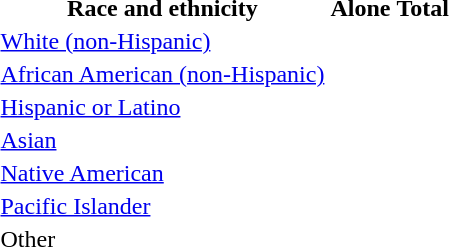<table font-size:80%;">
<tr>
<th>Race and ethnicity</th>
<th colspan="2" data-sort-type=number>Alone</th>
<th colspan="2" data-sort-type=number>Total</th>
</tr>
<tr>
<td><a href='#'>White (non-Hispanic)</a></td>
<td align=right></td>
<td align=right></td>
</tr>
<tr>
<td><a href='#'>African American (non-Hispanic)</a></td>
<td align=right></td>
<td align=right></td>
</tr>
<tr>
<td><a href='#'>Hispanic or Latino</a></td>
<td align=right></td>
<td align=right></td>
</tr>
<tr>
<td><a href='#'>Asian</a></td>
<td align=right></td>
<td align=right></td>
</tr>
<tr>
<td><a href='#'>Native American</a></td>
<td align=right></td>
<td align=right></td>
</tr>
<tr>
<td><a href='#'>Pacific Islander</a></td>
<td align=right></td>
<td align=right></td>
</tr>
<tr>
<td>Other</td>
<td align=right></td>
<td align=right></td>
</tr>
</table>
